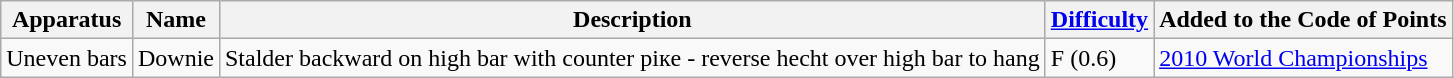<table class="wikitable">
<tr>
<th>Apparatus</th>
<th>Name</th>
<th>Description</th>
<th><a href='#'>Difficulty</a></th>
<th>Added to the Code of Points</th>
</tr>
<tr>
<td>Uneven bars</td>
<td>Downie</td>
<td>Stalder backward on high bar with counter piкe - reverse hecht over high bar to hang</td>
<td>F (0.6)</td>
<td><a href='#'>2010 World Championships</a></td>
</tr>
</table>
